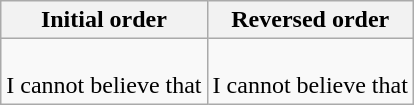<table class="wikitable">
<tr>
<th>Initial order</th>
<th>Reversed order</th>
</tr>
<tr>
<td><br>I cannot believe that<br></td>
<td><br>I cannot believe that<br></td>
</tr>
</table>
